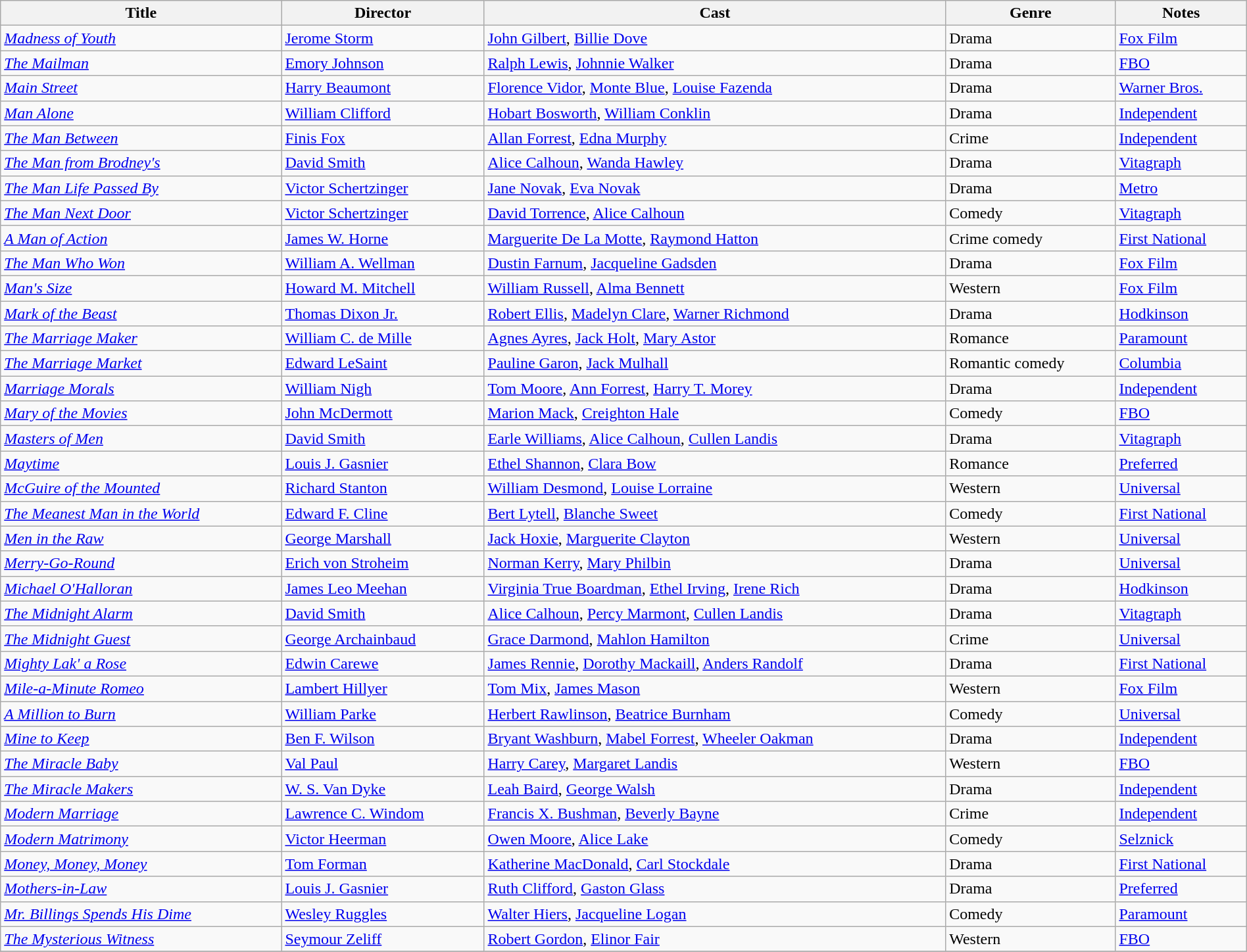<table class="wikitable" width= "100%">
<tr>
<th>Title</th>
<th>Director</th>
<th>Cast</th>
<th>Genre</th>
<th>Notes</th>
</tr>
<tr>
<td><em><a href='#'>Madness of Youth</a></em></td>
<td><a href='#'>Jerome Storm</a></td>
<td><a href='#'>John Gilbert</a>, <a href='#'>Billie Dove</a></td>
<td>Drama</td>
<td><a href='#'>Fox Film</a></td>
</tr>
<tr>
<td><em><a href='#'>The Mailman</a></em></td>
<td><a href='#'>Emory Johnson</a></td>
<td><a href='#'>Ralph Lewis</a>, <a href='#'>Johnnie Walker</a></td>
<td>Drama</td>
<td><a href='#'>FBO</a></td>
</tr>
<tr>
<td><em><a href='#'>Main Street</a></em></td>
<td><a href='#'>Harry Beaumont</a></td>
<td><a href='#'>Florence Vidor</a>, <a href='#'>Monte Blue</a>, <a href='#'>Louise Fazenda</a></td>
<td>Drama</td>
<td><a href='#'>Warner Bros.</a></td>
</tr>
<tr>
<td><em><a href='#'>Man Alone</a></em></td>
<td><a href='#'>William Clifford</a></td>
<td><a href='#'>Hobart Bosworth</a>, <a href='#'>William Conklin</a></td>
<td>Drama</td>
<td><a href='#'>Independent</a></td>
</tr>
<tr>
<td><em><a href='#'>The Man Between</a></em></td>
<td><a href='#'>Finis Fox</a></td>
<td><a href='#'>Allan Forrest</a>, <a href='#'>Edna Murphy</a></td>
<td>Crime</td>
<td><a href='#'>Independent</a></td>
</tr>
<tr>
<td><em><a href='#'>The Man from Brodney's</a></em></td>
<td><a href='#'>David Smith</a></td>
<td><a href='#'>Alice Calhoun</a>, <a href='#'>Wanda Hawley</a></td>
<td>Drama</td>
<td><a href='#'>Vitagraph</a></td>
</tr>
<tr>
<td><em><a href='#'>The Man Life Passed By</a></em></td>
<td><a href='#'>Victor Schertzinger</a></td>
<td><a href='#'>Jane Novak</a>, <a href='#'>Eva Novak</a></td>
<td>Drama</td>
<td><a href='#'>Metro</a></td>
</tr>
<tr>
<td><em><a href='#'>The Man Next Door</a></em></td>
<td><a href='#'>Victor Schertzinger</a></td>
<td><a href='#'>David Torrence</a>, <a href='#'>Alice Calhoun</a></td>
<td>Comedy</td>
<td><a href='#'>Vitagraph</a></td>
</tr>
<tr>
<td><em><a href='#'>A Man of Action</a></em></td>
<td><a href='#'>James W. Horne</a></td>
<td><a href='#'>Marguerite De La Motte</a>, <a href='#'>Raymond Hatton</a></td>
<td>Crime comedy</td>
<td><a href='#'>First National</a></td>
</tr>
<tr>
<td><em><a href='#'>The Man Who Won</a></em></td>
<td><a href='#'>William A. Wellman</a></td>
<td><a href='#'>Dustin Farnum</a>, <a href='#'>Jacqueline Gadsden</a></td>
<td>Drama</td>
<td><a href='#'>Fox Film</a></td>
</tr>
<tr>
<td><em><a href='#'>Man's Size</a></em></td>
<td><a href='#'>Howard M. Mitchell</a></td>
<td><a href='#'>William Russell</a>, <a href='#'>Alma Bennett</a></td>
<td>Western</td>
<td><a href='#'>Fox Film</a></td>
</tr>
<tr>
<td><em><a href='#'>Mark of the Beast</a></em></td>
<td><a href='#'>Thomas Dixon Jr.</a></td>
<td><a href='#'>Robert Ellis</a>, <a href='#'>Madelyn Clare</a>, <a href='#'>Warner Richmond</a></td>
<td>Drama</td>
<td><a href='#'>Hodkinson</a></td>
</tr>
<tr>
<td><em><a href='#'>The Marriage Maker</a></em></td>
<td><a href='#'>William C. de Mille</a></td>
<td><a href='#'>Agnes Ayres</a>, <a href='#'>Jack Holt</a>, <a href='#'>Mary Astor</a></td>
<td>Romance</td>
<td><a href='#'>Paramount</a></td>
</tr>
<tr>
<td><em><a href='#'>The Marriage Market</a></em></td>
<td><a href='#'>Edward LeSaint</a></td>
<td><a href='#'>Pauline Garon</a>, <a href='#'>Jack Mulhall</a></td>
<td>Romantic comedy</td>
<td><a href='#'>Columbia</a></td>
</tr>
<tr>
<td><em><a href='#'>Marriage Morals</a></em></td>
<td><a href='#'>William Nigh</a></td>
<td><a href='#'>Tom Moore</a>, <a href='#'>Ann Forrest</a>, <a href='#'>Harry T. Morey</a></td>
<td>Drama</td>
<td><a href='#'>Independent</a></td>
</tr>
<tr>
<td><em><a href='#'>Mary of the Movies</a></em></td>
<td><a href='#'>John McDermott</a></td>
<td><a href='#'>Marion Mack</a>, <a href='#'>Creighton Hale</a></td>
<td>Comedy</td>
<td><a href='#'>FBO</a></td>
</tr>
<tr>
<td><em><a href='#'>Masters of Men</a></em></td>
<td><a href='#'>David Smith</a></td>
<td><a href='#'>Earle Williams</a>, <a href='#'>Alice Calhoun</a>, <a href='#'>Cullen Landis</a></td>
<td>Drama</td>
<td><a href='#'>Vitagraph</a></td>
</tr>
<tr>
<td><em><a href='#'>Maytime</a></em></td>
<td><a href='#'>Louis J. Gasnier</a></td>
<td><a href='#'>Ethel Shannon</a>, <a href='#'>Clara Bow</a></td>
<td>Romance</td>
<td><a href='#'>Preferred</a></td>
</tr>
<tr>
<td><em><a href='#'>McGuire of the Mounted</a></em></td>
<td><a href='#'>Richard Stanton</a></td>
<td><a href='#'>William Desmond</a>, <a href='#'>Louise Lorraine</a></td>
<td>Western</td>
<td><a href='#'>Universal</a></td>
</tr>
<tr>
<td><em><a href='#'>The Meanest Man in the World</a></em></td>
<td><a href='#'>Edward F. Cline</a></td>
<td><a href='#'>Bert Lytell</a>, <a href='#'>Blanche Sweet</a></td>
<td>Comedy</td>
<td><a href='#'>First National</a></td>
</tr>
<tr>
<td><em><a href='#'>Men in the Raw</a></em></td>
<td><a href='#'>George Marshall</a></td>
<td><a href='#'>Jack Hoxie</a>, <a href='#'>Marguerite Clayton</a></td>
<td>Western</td>
<td><a href='#'>Universal</a></td>
</tr>
<tr>
<td><em><a href='#'>Merry-Go-Round</a></em></td>
<td><a href='#'>Erich von Stroheim</a></td>
<td><a href='#'>Norman Kerry</a>, <a href='#'>Mary Philbin</a></td>
<td>Drama</td>
<td><a href='#'>Universal</a></td>
</tr>
<tr>
<td><em><a href='#'>Michael O'Halloran</a></em></td>
<td><a href='#'>James Leo Meehan</a></td>
<td><a href='#'>Virginia True Boardman</a>, <a href='#'>Ethel Irving</a>, <a href='#'>Irene Rich</a></td>
<td>Drama</td>
<td><a href='#'>Hodkinson</a></td>
</tr>
<tr>
<td><em><a href='#'>The Midnight Alarm</a></em></td>
<td><a href='#'>David Smith</a></td>
<td><a href='#'>Alice Calhoun</a>, <a href='#'>Percy Marmont</a>, <a href='#'>Cullen Landis</a></td>
<td>Drama</td>
<td><a href='#'>Vitagraph</a></td>
</tr>
<tr>
<td><em><a href='#'>The Midnight Guest</a></em></td>
<td><a href='#'>George Archainbaud</a></td>
<td><a href='#'>Grace Darmond</a>, <a href='#'>Mahlon Hamilton</a></td>
<td>Crime</td>
<td><a href='#'>Universal</a></td>
</tr>
<tr>
<td><em><a href='#'>Mighty Lak' a Rose</a></em></td>
<td><a href='#'>Edwin Carewe</a></td>
<td><a href='#'>James Rennie</a>, <a href='#'>Dorothy Mackaill</a>, <a href='#'>Anders Randolf</a></td>
<td>Drama</td>
<td><a href='#'>First National</a></td>
</tr>
<tr>
<td><em><a href='#'>Mile-a-Minute Romeo</a></em></td>
<td><a href='#'>Lambert Hillyer</a></td>
<td><a href='#'>Tom Mix</a>, <a href='#'>James Mason</a></td>
<td>Western</td>
<td><a href='#'>Fox Film</a></td>
</tr>
<tr>
<td><em><a href='#'>A Million to Burn</a></em></td>
<td><a href='#'>William Parke</a></td>
<td><a href='#'>Herbert Rawlinson</a>, <a href='#'>Beatrice Burnham</a></td>
<td>Comedy</td>
<td><a href='#'>Universal</a></td>
</tr>
<tr>
<td><em><a href='#'>Mine to Keep</a></em></td>
<td><a href='#'>Ben F. Wilson</a></td>
<td><a href='#'>Bryant Washburn</a>, <a href='#'>Mabel Forrest</a>, <a href='#'>Wheeler Oakman</a></td>
<td>Drama</td>
<td><a href='#'>Independent</a></td>
</tr>
<tr>
<td><em><a href='#'>The Miracle Baby</a></em></td>
<td><a href='#'>Val Paul</a></td>
<td><a href='#'>Harry Carey</a>, <a href='#'>Margaret Landis</a></td>
<td>Western</td>
<td><a href='#'>FBO</a></td>
</tr>
<tr>
<td><em><a href='#'>The Miracle Makers</a></em></td>
<td><a href='#'>W. S. Van Dyke</a></td>
<td><a href='#'>Leah Baird</a>, <a href='#'>George Walsh</a></td>
<td>Drama</td>
<td><a href='#'>Independent</a></td>
</tr>
<tr>
<td><em><a href='#'>Modern Marriage</a></em></td>
<td><a href='#'>Lawrence C. Windom</a></td>
<td><a href='#'>Francis X. Bushman</a>, <a href='#'>Beverly Bayne</a></td>
<td>Crime</td>
<td><a href='#'>Independent</a></td>
</tr>
<tr>
<td><em><a href='#'>Modern Matrimony</a></em></td>
<td><a href='#'>Victor Heerman</a></td>
<td><a href='#'>Owen Moore</a>, <a href='#'>Alice Lake</a></td>
<td>Comedy</td>
<td><a href='#'>Selznick</a></td>
</tr>
<tr>
<td><em><a href='#'>Money, Money, Money</a></em></td>
<td><a href='#'>Tom Forman</a></td>
<td><a href='#'>Katherine MacDonald</a>, <a href='#'>Carl Stockdale</a></td>
<td>Drama</td>
<td><a href='#'>First National</a></td>
</tr>
<tr>
<td><em><a href='#'>Mothers-in-Law</a></em></td>
<td><a href='#'>Louis J. Gasnier</a></td>
<td><a href='#'>Ruth Clifford</a>, <a href='#'>Gaston Glass</a></td>
<td>Drama</td>
<td><a href='#'>Preferred</a></td>
</tr>
<tr>
<td><em><a href='#'>Mr. Billings Spends His Dime</a></em></td>
<td><a href='#'>Wesley Ruggles</a></td>
<td><a href='#'>Walter Hiers</a>, <a href='#'>Jacqueline Logan</a></td>
<td>Comedy</td>
<td><a href='#'>Paramount</a></td>
</tr>
<tr>
<td><em><a href='#'>The Mysterious Witness</a></em></td>
<td><a href='#'>Seymour Zeliff</a></td>
<td><a href='#'>Robert Gordon</a>, <a href='#'>Elinor Fair</a></td>
<td>Western</td>
<td><a href='#'>FBO</a></td>
</tr>
<tr>
</tr>
</table>
